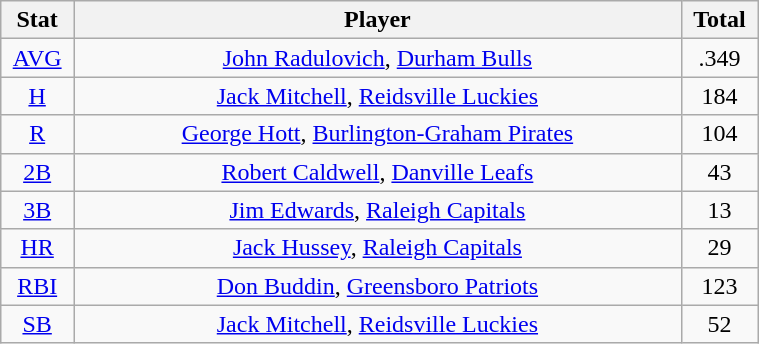<table class="wikitable" width="40%" style="text-align:center;">
<tr>
<th width="5%">Stat</th>
<th width="60%">Player</th>
<th width="5%">Total</th>
</tr>
<tr>
<td><a href='#'>AVG</a></td>
<td><a href='#'>John Radulovich</a>, <a href='#'>Durham Bulls</a></td>
<td>.349</td>
</tr>
<tr>
<td><a href='#'>H</a></td>
<td><a href='#'>Jack Mitchell</a>, <a href='#'>Reidsville Luckies</a></td>
<td>184</td>
</tr>
<tr>
<td><a href='#'>R</a></td>
<td><a href='#'>George Hott</a>, <a href='#'>Burlington-Graham Pirates</a></td>
<td>104</td>
</tr>
<tr>
<td><a href='#'>2B</a></td>
<td><a href='#'>Robert Caldwell</a>, <a href='#'>Danville Leafs</a></td>
<td>43</td>
</tr>
<tr>
<td><a href='#'>3B</a></td>
<td><a href='#'>Jim Edwards</a>, <a href='#'>Raleigh Capitals</a></td>
<td>13</td>
</tr>
<tr>
<td><a href='#'>HR</a></td>
<td><a href='#'>Jack Hussey</a>, <a href='#'>Raleigh Capitals</a></td>
<td>29</td>
</tr>
<tr>
<td><a href='#'>RBI</a></td>
<td><a href='#'>Don Buddin</a>, <a href='#'>Greensboro Patriots</a></td>
<td>123</td>
</tr>
<tr>
<td><a href='#'>SB</a></td>
<td><a href='#'>Jack Mitchell</a>, <a href='#'>Reidsville Luckies</a></td>
<td>52</td>
</tr>
</table>
